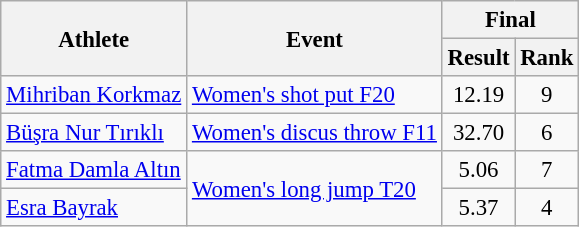<table class=wikitable style="font-size:95%">
<tr>
<th rowspan="2">Athlete</th>
<th rowspan="2">Event</th>
<th colspan="2">Final</th>
</tr>
<tr>
<th>Result</th>
<th>Rank</th>
</tr>
<tr align=center>
<td align=left><a href='#'>Mihriban Korkmaz</a></td>
<td align=left><a href='#'>Women's shot put F20</a></td>
<td>12.19</td>
<td>9</td>
</tr>
<tr align=center>
<td align=left><a href='#'>Büşra Nur Tırıklı</a></td>
<td align=left><a href='#'>Women's discus throw F11</a></td>
<td>32.70</td>
<td>6</td>
</tr>
<tr align=center>
<td align=left><a href='#'>Fatma Damla Altın</a></td>
<td align=left rowspan=2><a href='#'>Women's long jump T20</a></td>
<td>5.06</td>
<td>7</td>
</tr>
<tr align=center>
<td align=left><a href='#'>Esra Bayrak</a></td>
<td>5.37</td>
<td>4</td>
</tr>
</table>
